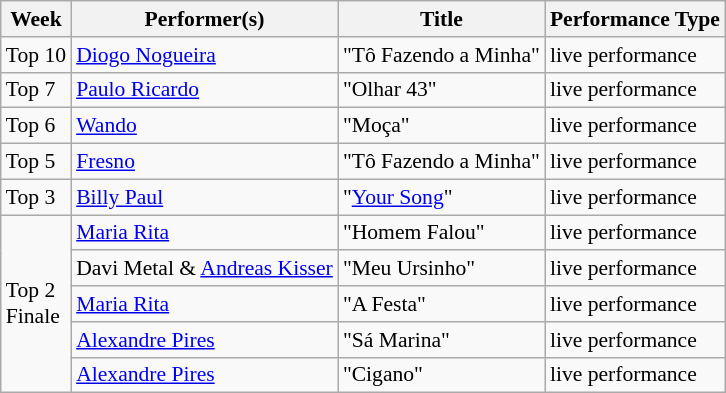<table class="wikitable" style="font-size: 90%;">
<tr>
<th>Week</th>
<th>Performer(s)</th>
<th>Title</th>
<th>Performance Type</th>
</tr>
<tr>
<td>Top 10</td>
<td><a href='#'>Diogo Nogueira</a></td>
<td>"Tô Fazendo a Minha"</td>
<td>live performance</td>
</tr>
<tr>
<td>Top 7</td>
<td><a href='#'>Paulo Ricardo</a></td>
<td>"Olhar 43"</td>
<td>live performance</td>
</tr>
<tr>
<td>Top 6</td>
<td><a href='#'>Wando</a></td>
<td>"Moça"</td>
<td>live performance</td>
</tr>
<tr>
<td>Top 5</td>
<td><a href='#'>Fresno</a></td>
<td>"Tô Fazendo a Minha"</td>
<td>live performance</td>
</tr>
<tr>
<td>Top 3</td>
<td><a href='#'>Billy Paul</a></td>
<td>"<a href='#'>Your Song</a>"</td>
<td>live performance</td>
</tr>
<tr>
<td rowspan=5>Top 2<br>Finale</td>
<td><a href='#'>Maria Rita</a></td>
<td>"Homem Falou"</td>
<td>live performance</td>
</tr>
<tr>
<td>Davi Metal & <a href='#'>Andreas Kisser</a></td>
<td>"Meu Ursinho"</td>
<td>live performance</td>
</tr>
<tr>
<td><a href='#'>Maria Rita</a></td>
<td>"A Festa"</td>
<td>live performance</td>
</tr>
<tr>
<td><a href='#'>Alexandre Pires</a></td>
<td>"Sá Marina"</td>
<td>live performance</td>
</tr>
<tr>
<td><a href='#'>Alexandre Pires</a></td>
<td>"Cigano"</td>
<td>live performance</td>
</tr>
</table>
